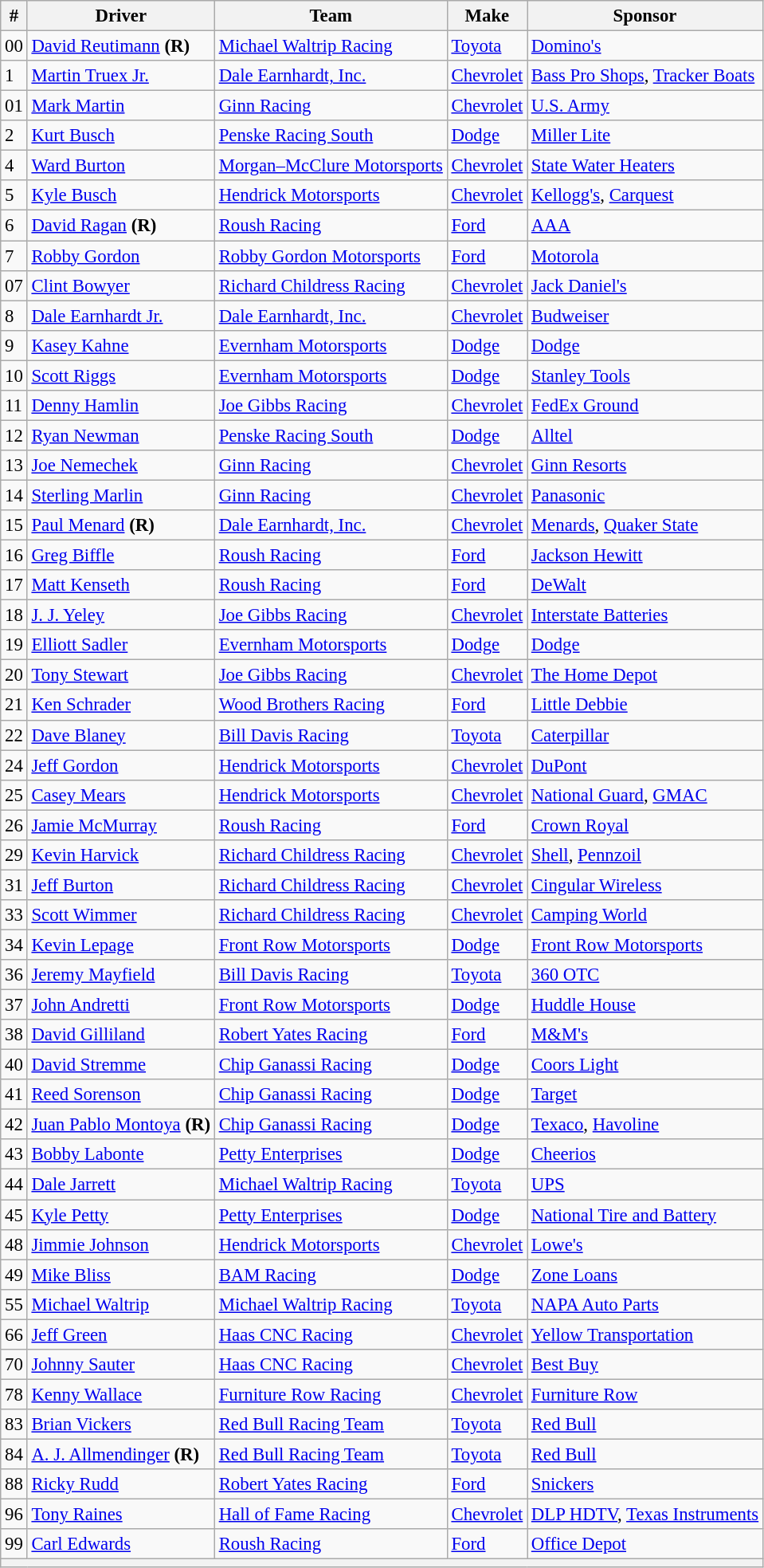<table class="wikitable" style="font-size:95%">
<tr>
<th>#</th>
<th>Driver</th>
<th>Team</th>
<th>Make</th>
<th>Sponsor</th>
</tr>
<tr>
<td>00</td>
<td><a href='#'>David Reutimann</a> <strong>(R)</strong></td>
<td><a href='#'>Michael Waltrip Racing</a></td>
<td><a href='#'>Toyota</a></td>
<td><a href='#'>Domino's</a></td>
</tr>
<tr>
<td>1</td>
<td><a href='#'>Martin Truex Jr.</a></td>
<td><a href='#'>Dale Earnhardt, Inc.</a></td>
<td><a href='#'>Chevrolet</a></td>
<td><a href='#'>Bass Pro Shops</a>, <a href='#'>Tracker Boats</a></td>
</tr>
<tr>
<td>01</td>
<td><a href='#'>Mark Martin</a></td>
<td><a href='#'>Ginn Racing</a></td>
<td><a href='#'>Chevrolet</a></td>
<td><a href='#'>U.S. Army</a></td>
</tr>
<tr>
<td>2</td>
<td><a href='#'>Kurt Busch</a></td>
<td><a href='#'>Penske Racing South</a></td>
<td><a href='#'>Dodge</a></td>
<td><a href='#'>Miller Lite</a></td>
</tr>
<tr>
<td>4</td>
<td><a href='#'>Ward Burton</a></td>
<td><a href='#'>Morgan–McClure Motorsports</a></td>
<td><a href='#'>Chevrolet</a></td>
<td><a href='#'>State Water Heaters</a></td>
</tr>
<tr>
<td>5</td>
<td><a href='#'>Kyle Busch</a></td>
<td><a href='#'>Hendrick Motorsports</a></td>
<td><a href='#'>Chevrolet</a></td>
<td><a href='#'>Kellogg's</a>, <a href='#'>Carquest</a></td>
</tr>
<tr>
<td>6</td>
<td><a href='#'>David Ragan</a> <strong>(R)</strong></td>
<td><a href='#'>Roush Racing</a></td>
<td><a href='#'>Ford</a></td>
<td><a href='#'>AAA</a></td>
</tr>
<tr>
<td>7</td>
<td><a href='#'>Robby Gordon</a></td>
<td><a href='#'>Robby Gordon Motorsports</a></td>
<td><a href='#'>Ford</a></td>
<td><a href='#'>Motorola</a></td>
</tr>
<tr>
<td>07</td>
<td><a href='#'>Clint Bowyer</a></td>
<td><a href='#'>Richard Childress Racing</a></td>
<td><a href='#'>Chevrolet</a></td>
<td><a href='#'>Jack Daniel's</a></td>
</tr>
<tr>
<td>8</td>
<td><a href='#'>Dale Earnhardt Jr.</a></td>
<td><a href='#'>Dale Earnhardt, Inc.</a></td>
<td><a href='#'>Chevrolet</a></td>
<td><a href='#'>Budweiser</a></td>
</tr>
<tr>
<td>9</td>
<td><a href='#'>Kasey Kahne</a></td>
<td><a href='#'>Evernham Motorsports</a></td>
<td><a href='#'>Dodge</a></td>
<td><a href='#'>Dodge</a></td>
</tr>
<tr>
<td>10</td>
<td><a href='#'>Scott Riggs</a></td>
<td><a href='#'>Evernham Motorsports</a></td>
<td><a href='#'>Dodge</a></td>
<td><a href='#'>Stanley Tools</a></td>
</tr>
<tr>
<td>11</td>
<td><a href='#'>Denny Hamlin</a></td>
<td><a href='#'>Joe Gibbs Racing</a></td>
<td><a href='#'>Chevrolet</a></td>
<td><a href='#'>FedEx Ground</a></td>
</tr>
<tr>
<td>12</td>
<td><a href='#'>Ryan Newman</a></td>
<td><a href='#'>Penske Racing South</a></td>
<td><a href='#'>Dodge</a></td>
<td><a href='#'>Alltel</a></td>
</tr>
<tr>
<td>13</td>
<td><a href='#'>Joe Nemechek</a></td>
<td><a href='#'>Ginn Racing</a></td>
<td><a href='#'>Chevrolet</a></td>
<td><a href='#'>Ginn Resorts</a></td>
</tr>
<tr>
<td>14</td>
<td><a href='#'>Sterling Marlin</a></td>
<td><a href='#'>Ginn Racing</a></td>
<td><a href='#'>Chevrolet</a></td>
<td><a href='#'>Panasonic</a></td>
</tr>
<tr>
<td>15</td>
<td><a href='#'>Paul Menard</a> <strong>(R)</strong></td>
<td><a href='#'>Dale Earnhardt, Inc.</a></td>
<td><a href='#'>Chevrolet</a></td>
<td><a href='#'>Menards</a>, <a href='#'>Quaker State</a></td>
</tr>
<tr>
<td>16</td>
<td><a href='#'>Greg Biffle</a></td>
<td><a href='#'>Roush Racing</a></td>
<td><a href='#'>Ford</a></td>
<td><a href='#'>Jackson Hewitt</a></td>
</tr>
<tr>
<td>17</td>
<td><a href='#'>Matt Kenseth</a></td>
<td><a href='#'>Roush Racing</a></td>
<td><a href='#'>Ford</a></td>
<td><a href='#'>DeWalt</a></td>
</tr>
<tr>
<td>18</td>
<td><a href='#'>J. J. Yeley</a></td>
<td><a href='#'>Joe Gibbs Racing</a></td>
<td><a href='#'>Chevrolet</a></td>
<td><a href='#'>Interstate Batteries</a></td>
</tr>
<tr>
<td>19</td>
<td><a href='#'>Elliott Sadler</a></td>
<td><a href='#'>Evernham Motorsports</a></td>
<td><a href='#'>Dodge</a></td>
<td><a href='#'>Dodge</a></td>
</tr>
<tr>
<td>20</td>
<td><a href='#'>Tony Stewart</a></td>
<td><a href='#'>Joe Gibbs Racing</a></td>
<td><a href='#'>Chevrolet</a></td>
<td><a href='#'>The Home Depot</a></td>
</tr>
<tr>
<td>21</td>
<td><a href='#'>Ken Schrader</a></td>
<td><a href='#'>Wood Brothers Racing</a></td>
<td><a href='#'>Ford</a></td>
<td><a href='#'>Little Debbie</a></td>
</tr>
<tr>
<td>22</td>
<td><a href='#'>Dave Blaney</a></td>
<td><a href='#'>Bill Davis Racing</a></td>
<td><a href='#'>Toyota</a></td>
<td><a href='#'>Caterpillar</a></td>
</tr>
<tr>
<td>24</td>
<td><a href='#'>Jeff Gordon</a></td>
<td><a href='#'>Hendrick Motorsports</a></td>
<td><a href='#'>Chevrolet</a></td>
<td><a href='#'>DuPont</a></td>
</tr>
<tr>
<td>25</td>
<td><a href='#'>Casey Mears</a></td>
<td><a href='#'>Hendrick Motorsports</a></td>
<td><a href='#'>Chevrolet</a></td>
<td><a href='#'>National Guard</a>, <a href='#'>GMAC</a></td>
</tr>
<tr>
<td>26</td>
<td><a href='#'>Jamie McMurray</a></td>
<td><a href='#'>Roush Racing</a></td>
<td><a href='#'>Ford</a></td>
<td><a href='#'>Crown Royal</a></td>
</tr>
<tr>
<td>29</td>
<td><a href='#'>Kevin Harvick</a></td>
<td><a href='#'>Richard Childress Racing</a></td>
<td><a href='#'>Chevrolet</a></td>
<td><a href='#'>Shell</a>, <a href='#'>Pennzoil</a></td>
</tr>
<tr>
<td>31</td>
<td><a href='#'>Jeff Burton</a></td>
<td><a href='#'>Richard Childress Racing</a></td>
<td><a href='#'>Chevrolet</a></td>
<td><a href='#'>Cingular Wireless</a></td>
</tr>
<tr>
<td>33</td>
<td><a href='#'>Scott Wimmer</a></td>
<td><a href='#'>Richard Childress Racing</a></td>
<td><a href='#'>Chevrolet</a></td>
<td><a href='#'>Camping World</a></td>
</tr>
<tr>
<td>34</td>
<td><a href='#'>Kevin Lepage</a></td>
<td><a href='#'>Front Row Motorsports</a></td>
<td><a href='#'>Dodge</a></td>
<td><a href='#'>Front Row Motorsports</a></td>
</tr>
<tr>
<td>36</td>
<td><a href='#'>Jeremy Mayfield</a></td>
<td><a href='#'>Bill Davis Racing</a></td>
<td><a href='#'>Toyota</a></td>
<td><a href='#'>360 OTC</a></td>
</tr>
<tr>
<td>37</td>
<td><a href='#'>John Andretti</a></td>
<td><a href='#'>Front Row Motorsports</a></td>
<td><a href='#'>Dodge</a></td>
<td><a href='#'>Huddle House</a></td>
</tr>
<tr>
<td>38</td>
<td><a href='#'>David Gilliland</a></td>
<td><a href='#'>Robert Yates Racing</a></td>
<td><a href='#'>Ford</a></td>
<td><a href='#'>M&M's</a></td>
</tr>
<tr>
<td>40</td>
<td><a href='#'>David Stremme</a></td>
<td><a href='#'>Chip Ganassi Racing</a></td>
<td><a href='#'>Dodge</a></td>
<td><a href='#'>Coors Light</a></td>
</tr>
<tr>
<td>41</td>
<td><a href='#'>Reed Sorenson</a></td>
<td><a href='#'>Chip Ganassi Racing</a></td>
<td><a href='#'>Dodge</a></td>
<td><a href='#'>Target</a></td>
</tr>
<tr>
<td>42</td>
<td><a href='#'>Juan Pablo Montoya</a> <strong>(R)</strong></td>
<td><a href='#'>Chip Ganassi Racing</a></td>
<td><a href='#'>Dodge</a></td>
<td><a href='#'>Texaco</a>, <a href='#'>Havoline</a></td>
</tr>
<tr>
<td>43</td>
<td><a href='#'>Bobby Labonte</a></td>
<td><a href='#'>Petty Enterprises</a></td>
<td><a href='#'>Dodge</a></td>
<td><a href='#'>Cheerios</a></td>
</tr>
<tr>
<td>44</td>
<td><a href='#'>Dale Jarrett</a></td>
<td><a href='#'>Michael Waltrip Racing</a></td>
<td><a href='#'>Toyota</a></td>
<td><a href='#'>UPS</a></td>
</tr>
<tr>
<td>45</td>
<td><a href='#'>Kyle Petty</a></td>
<td><a href='#'>Petty Enterprises</a></td>
<td><a href='#'>Dodge</a></td>
<td><a href='#'>National Tire and Battery</a></td>
</tr>
<tr>
<td>48</td>
<td><a href='#'>Jimmie Johnson</a></td>
<td><a href='#'>Hendrick Motorsports</a></td>
<td><a href='#'>Chevrolet</a></td>
<td><a href='#'>Lowe's</a></td>
</tr>
<tr>
<td>49</td>
<td><a href='#'>Mike Bliss</a></td>
<td><a href='#'>BAM Racing</a></td>
<td><a href='#'>Dodge</a></td>
<td><a href='#'>Zone Loans</a></td>
</tr>
<tr>
<td>55</td>
<td><a href='#'>Michael Waltrip</a></td>
<td><a href='#'>Michael Waltrip Racing</a></td>
<td><a href='#'>Toyota</a></td>
<td><a href='#'>NAPA Auto Parts</a></td>
</tr>
<tr>
<td>66</td>
<td><a href='#'>Jeff Green</a></td>
<td><a href='#'>Haas CNC Racing</a></td>
<td><a href='#'>Chevrolet</a></td>
<td><a href='#'>Yellow Transportation</a></td>
</tr>
<tr>
<td>70</td>
<td><a href='#'>Johnny Sauter</a></td>
<td><a href='#'>Haas CNC Racing</a></td>
<td><a href='#'>Chevrolet</a></td>
<td><a href='#'>Best Buy</a></td>
</tr>
<tr>
<td>78</td>
<td><a href='#'>Kenny Wallace</a></td>
<td><a href='#'>Furniture Row Racing</a></td>
<td><a href='#'>Chevrolet</a></td>
<td><a href='#'>Furniture Row</a></td>
</tr>
<tr>
<td>83</td>
<td><a href='#'>Brian Vickers</a></td>
<td><a href='#'>Red Bull Racing Team</a></td>
<td><a href='#'>Toyota</a></td>
<td><a href='#'>Red Bull</a></td>
</tr>
<tr>
<td>84</td>
<td><a href='#'>A. J. Allmendinger</a> <strong>(R)</strong></td>
<td><a href='#'>Red Bull Racing Team</a></td>
<td><a href='#'>Toyota</a></td>
<td><a href='#'>Red Bull</a></td>
</tr>
<tr>
<td>88</td>
<td><a href='#'>Ricky Rudd</a></td>
<td><a href='#'>Robert Yates Racing</a></td>
<td><a href='#'>Ford</a></td>
<td><a href='#'>Snickers</a></td>
</tr>
<tr>
<td>96</td>
<td><a href='#'>Tony Raines</a></td>
<td><a href='#'>Hall of Fame Racing</a></td>
<td><a href='#'>Chevrolet</a></td>
<td><a href='#'>DLP HDTV</a>, <a href='#'>Texas Instruments</a></td>
</tr>
<tr>
<td>99</td>
<td><a href='#'>Carl Edwards</a></td>
<td><a href='#'>Roush Racing</a></td>
<td><a href='#'>Ford</a></td>
<td><a href='#'>Office Depot</a></td>
</tr>
<tr>
<th colspan="5"></th>
</tr>
</table>
